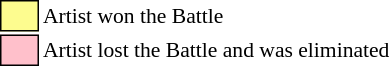<table class="toccolours" style="font-size: 90%; white-space: nowrap;">
<tr>
<td style="background:#fdfc8f; border:1px solid black;">      </td>
<td>Artist won the Battle</td>
</tr>
<tr>
<td style="background:pink; border:1px solid black;">      </td>
<td>Artist lost the Battle and was eliminated</td>
</tr>
</table>
